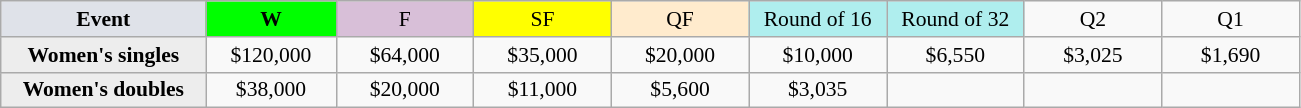<table class=wikitable style=font-size:90%;text-align:center>
<tr>
<td width=130 bgcolor=dfe2e9><strong>Event</strong></td>
<td width=80 bgcolor=lime><strong>W</strong></td>
<td width=85 bgcolor=thistle>F</td>
<td width=85 bgcolor=ffff00>SF</td>
<td width=85 bgcolor=ffebcd>QF</td>
<td width=85 bgcolor=afeeee>Round of 16</td>
<td width=85 bgcolor=afeeee>Round of 32</td>
<td width=85>Q2</td>
<td width=85>Q1</td>
</tr>
<tr>
<th style=background:#ededed>Women's singles</th>
<td>$120,000</td>
<td>$64,000</td>
<td>$35,000</td>
<td>$20,000</td>
<td>$10,000</td>
<td>$6,550</td>
<td>$3,025</td>
<td>$1,690</td>
</tr>
<tr>
<th style=background:#ededed>Women's doubles</th>
<td>$38,000</td>
<td>$20,000</td>
<td>$11,000</td>
<td>$5,600</td>
<td>$3,035</td>
<td></td>
<td></td>
<td></td>
</tr>
</table>
